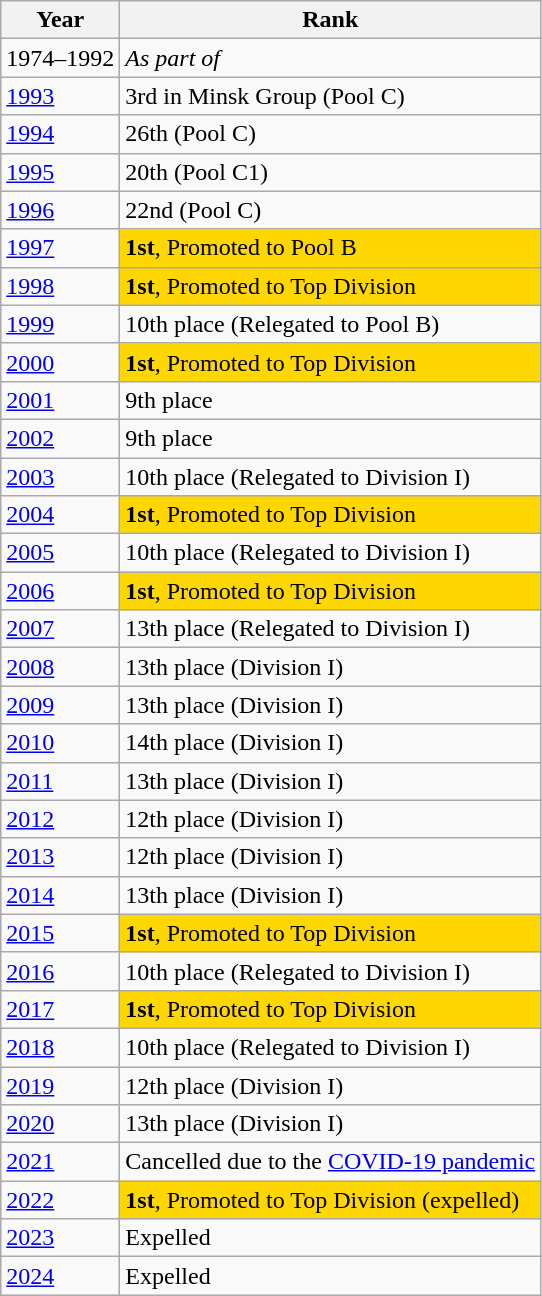<table class="wikitable">
<tr>
<th>Year</th>
<th>Rank</th>
</tr>
<tr>
<td>1974–1992</td>
<td colspan=13><em>As part of </em></td>
</tr>
<tr>
<td> <a href='#'>1993</a></td>
<td>3rd in Minsk Group (Pool C)</td>
</tr>
<tr>
<td> <a href='#'>1994</a></td>
<td>26th (Pool C)</td>
</tr>
<tr>
<td> <a href='#'>1995</a></td>
<td>20th (Pool C1)</td>
</tr>
<tr>
<td> <a href='#'>1996</a></td>
<td>22nd (Pool C)</td>
</tr>
<tr>
<td> <a href='#'>1997</a></td>
<td style="background:gold;"><strong>1st</strong>, Promoted to Pool B</td>
</tr>
<tr>
<td> <a href='#'>1998</a></td>
<td style="background:gold;"><strong>1st</strong>, Promoted to Top Division</td>
</tr>
<tr>
<td> <a href='#'>1999</a></td>
<td>10th place (Relegated to Pool B)</td>
</tr>
<tr>
<td> <a href='#'>2000</a></td>
<td style="background:gold;"><strong>1st</strong>, Promoted to Top Division</td>
</tr>
<tr>
<td> <a href='#'>2001</a></td>
<td>9th place</td>
</tr>
<tr>
<td> <a href='#'>2002</a></td>
<td>9th place</td>
</tr>
<tr>
<td> <a href='#'>2003</a></td>
<td>10th place (Relegated to Division I)</td>
</tr>
<tr>
<td> <a href='#'>2004</a></td>
<td style="background:gold;"><strong>1st</strong>, Promoted to Top Division</td>
</tr>
<tr>
<td> <a href='#'>2005</a></td>
<td>10th place (Relegated to Division I)</td>
</tr>
<tr>
<td> <a href='#'>2006</a></td>
<td style="background:gold;"><strong>1st</strong>, Promoted to Top Division</td>
</tr>
<tr>
<td> <a href='#'>2007</a></td>
<td>13th place (Relegated to Division I)</td>
</tr>
<tr>
<td> <a href='#'>2008</a></td>
<td>13th place (Division I)</td>
</tr>
<tr>
<td> <a href='#'>2009</a></td>
<td>13th place (Division I)</td>
</tr>
<tr>
<td> <a href='#'>2010</a></td>
<td>14th place (Division I)</td>
</tr>
<tr>
<td> <a href='#'>2011</a></td>
<td>13th place (Division I)</td>
</tr>
<tr>
<td> <a href='#'>2012</a></td>
<td>12th place (Division I)</td>
</tr>
<tr>
<td> <a href='#'>2013</a></td>
<td>12th place (Division I)</td>
</tr>
<tr>
<td> <a href='#'>2014</a></td>
<td>13th place (Division I)</td>
</tr>
<tr>
<td> <a href='#'>2015</a></td>
<td style="background:gold;"><strong>1st</strong>, Promoted to Top Division</td>
</tr>
<tr>
<td> <a href='#'>2016</a></td>
<td>10th place (Relegated to Division I)</td>
</tr>
<tr>
<td> <a href='#'>2017</a></td>
<td style="background:gold;"><strong>1st</strong>, Promoted to Top Division</td>
</tr>
<tr>
<td> <a href='#'>2018</a></td>
<td>10th place (Relegated to Division I)</td>
</tr>
<tr>
<td> <a href='#'>2019</a></td>
<td>12th place (Division I)</td>
</tr>
<tr>
<td> <a href='#'>2020</a></td>
<td>13th place (Division I)</td>
</tr>
<tr>
<td> <a href='#'>2021</a></td>
<td colspan=4 align=center>Cancelled due to the <a href='#'>COVID-19 pandemic</a></td>
</tr>
<tr>
<td> <a href='#'>2022</a></td>
<td style="background:gold;"><strong>1st</strong>, Promoted to Top Division (expelled)</td>
</tr>
<tr>
<td> <a href='#'>2023</a></td>
<td>Expelled</td>
</tr>
<tr>
<td> <a href='#'>2024</a></td>
<td>Expelled</td>
</tr>
</table>
